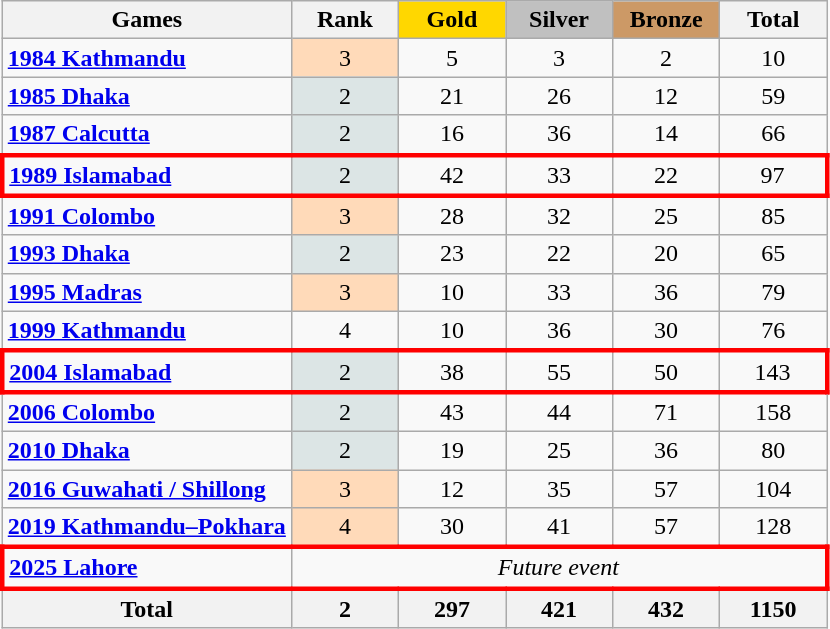<table class="wikitable sortable" style="margin-top:0; text-align:center;">
<tr>
<th>Games</th>
<th style="width:4em;">Rank</th>
<td style="background:gold; width:4em;"><strong>Gold</strong></td>
<td style="background:silver; width:4em;"><strong>Silver</strong></td>
<td style="background:#c96; width:4em;"><strong>Bronze</strong></td>
<th style="width:4em;">Total</th>
</tr>
<tr>
<td style="text-align:left;"> <strong><a href='#'>1984 Kathmandu</a></strong></td>
<td bgcolor="ffdab9">3</td>
<td>5</td>
<td>3</td>
<td>2</td>
<td>10</td>
</tr>
<tr>
<td style="text-align:left;"> <strong><a href='#'>1985 Dhaka</a></strong></td>
<td bgcolor="DCE5E5">2</td>
<td>21</td>
<td>26</td>
<td>12</td>
<td>59</td>
</tr>
<tr>
<td style="text-align:left;"> <strong><a href='#'>1987 Calcutta</a></strong></td>
<td bgcolor="DCE5E5">2</td>
<td>16</td>
<td>36</td>
<td>14</td>
<td>66</td>
</tr>
<tr style="border: 3px solid red">
<td style="text-align:left;"> <strong><a href='#'>1989 Islamabad</a></strong></td>
<td bgcolor="DCE5E5">2</td>
<td>42</td>
<td>33</td>
<td>22</td>
<td>97</td>
</tr>
<tr>
<td style="text-align:left;"> <strong><a href='#'>1991 Colombo</a></strong></td>
<td bgcolor="ffdab9">3</td>
<td>28</td>
<td>32</td>
<td>25</td>
<td>85</td>
</tr>
<tr>
<td style="text-align:left;"> <strong><a href='#'>1993 Dhaka</a></strong></td>
<td bgcolor="DCE5E5">2</td>
<td>23</td>
<td>22</td>
<td>20</td>
<td>65</td>
</tr>
<tr>
<td style="text-align:left;"> <strong><a href='#'>1995 Madras</a></strong></td>
<td bgcolor="ffdab9">3</td>
<td>10</td>
<td>33</td>
<td>36</td>
<td>79</td>
</tr>
<tr>
<td style="text-align:left;"> <strong><a href='#'>1999 Kathmandu</a></strong></td>
<td>4</td>
<td>10</td>
<td>36</td>
<td>30</td>
<td>76</td>
</tr>
<tr style="border: 3px solid red">
<td style="text-align:left;"> <strong><a href='#'>2004 Islamabad</a></strong></td>
<td bgcolor="DCE5E5">2</td>
<td>38</td>
<td>55</td>
<td>50</td>
<td>143</td>
</tr>
<tr>
<td style="text-align:left;"> <strong><a href='#'>2006 Colombo</a></strong></td>
<td bgcolor="DCE5E5">2</td>
<td>43</td>
<td>44</td>
<td>71</td>
<td>158</td>
</tr>
<tr>
<td style="text-align:left;"> <strong><a href='#'>2010 Dhaka</a></strong></td>
<td bgcolor="DCE5E5">2</td>
<td>19</td>
<td>25</td>
<td>36</td>
<td>80</td>
</tr>
<tr>
<td style="text-align:left;"> <strong><a href='#'>2016 Guwahati / Shillong</a></strong></td>
<td bgcolor="ffdab9">3</td>
<td>12</td>
<td>35</td>
<td>57</td>
<td>104</td>
</tr>
<tr>
<td style="text-align:left;"> <strong><a href='#'>2019 Kathmandu–Pokhara</a></strong></td>
<td bgcolor="ffdab9">4</td>
<td>30</td>
<td>41</td>
<td>57</td>
<td>128</td>
</tr>
<tr style="border: 3px solid red">
<td style="text-align:left;"> <strong><a href='#'>2025 Lahore</a></strong></td>
<td colspan="6"><em>Future event</em></td>
</tr>
<tr>
<th>Total</th>
<th>2</th>
<th>297</th>
<th>421</th>
<th>432</th>
<th>1150</th>
</tr>
</table>
